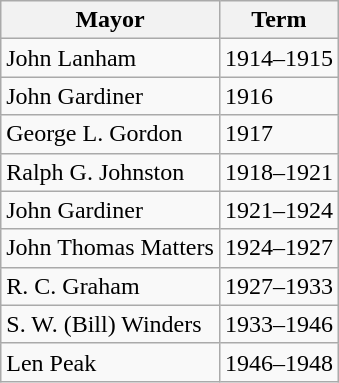<table class="wikitable">
<tr>
<th>Mayor</th>
<th>Term</th>
</tr>
<tr>
<td>John Lanham</td>
<td>1914–1915</td>
</tr>
<tr>
<td>John Gardiner</td>
<td>1916</td>
</tr>
<tr>
<td>George L. Gordon</td>
<td>1917</td>
</tr>
<tr>
<td>Ralph G. Johnston</td>
<td>1918–1921</td>
</tr>
<tr>
<td>John Gardiner</td>
<td>1921–1924</td>
</tr>
<tr>
<td>John Thomas Matters</td>
<td>1924–1927</td>
</tr>
<tr>
<td>R. C. Graham</td>
<td>1927–1933</td>
</tr>
<tr>
<td>S. W. (Bill) Winders</td>
<td>1933–1946</td>
</tr>
<tr>
<td>Len Peak</td>
<td>1946–1948</td>
</tr>
</table>
